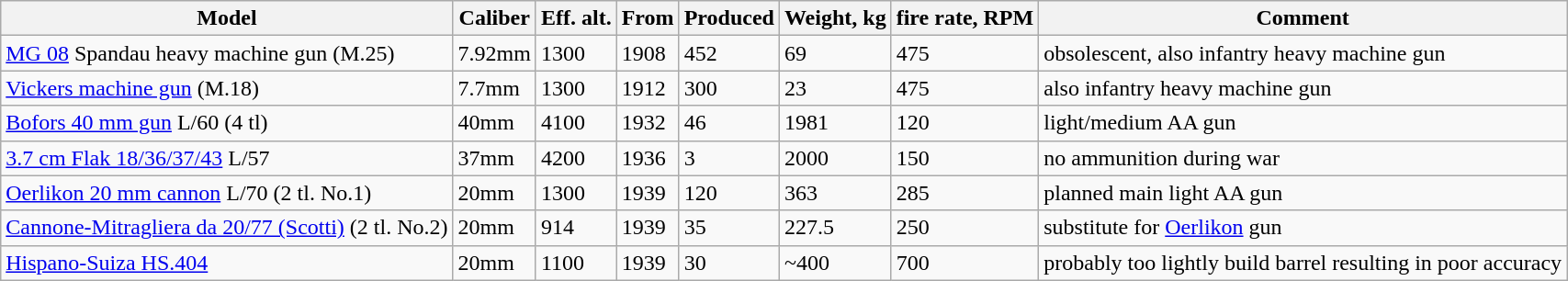<table class="wikitable sortable">
<tr>
<th>Model</th>
<th>Caliber</th>
<th>Eff. alt.</th>
<th>From</th>
<th>Produced</th>
<th>Weight, kg</th>
<th>fire rate, RPM</th>
<th>Comment</th>
</tr>
<tr>
<td><a href='#'>MG 08</a> Spandau heavy machine gun (M.25)</td>
<td>7.92mm</td>
<td>1300</td>
<td>1908</td>
<td>452</td>
<td>69</td>
<td>475</td>
<td>obsolescent, also infantry heavy machine gun</td>
</tr>
<tr>
<td><a href='#'>Vickers machine gun</a> (M.18)</td>
<td>7.7mm</td>
<td>1300</td>
<td>1912</td>
<td>300</td>
<td>23</td>
<td>475</td>
<td>also infantry heavy machine gun</td>
</tr>
<tr>
<td><a href='#'>Bofors 40 mm gun</a> L/60 (4 tl)</td>
<td>40mm</td>
<td>4100</td>
<td>1932</td>
<td>46</td>
<td>1981</td>
<td>120</td>
<td>light/medium AA gun</td>
</tr>
<tr>
<td><a href='#'>3.7 cm Flak 18/36/37/43</a> L/57</td>
<td>37mm</td>
<td>4200</td>
<td>1936</td>
<td>3</td>
<td>2000</td>
<td>150</td>
<td>no ammunition during war</td>
</tr>
<tr>
<td><a href='#'>Oerlikon 20 mm cannon</a> L/70 (2 tl. No.1)</td>
<td>20mm</td>
<td>1300</td>
<td>1939</td>
<td>120</td>
<td>363</td>
<td>285</td>
<td>planned main light AA gun</td>
</tr>
<tr>
<td><a href='#'>Cannone-Mitragliera da 20/77 (Scotti)</a> (2 tl. No.2)</td>
<td>20mm</td>
<td>914</td>
<td>1939</td>
<td>35</td>
<td>227.5</td>
<td>250</td>
<td>substitute for <a href='#'>Oerlikon</a> gun</td>
</tr>
<tr>
<td><a href='#'>Hispano-Suiza HS.404</a></td>
<td>20mm</td>
<td>1100</td>
<td>1939</td>
<td>30</td>
<td>~400</td>
<td>700</td>
<td>probably too lightly build barrel resulting in poor accuracy</td>
</tr>
</table>
